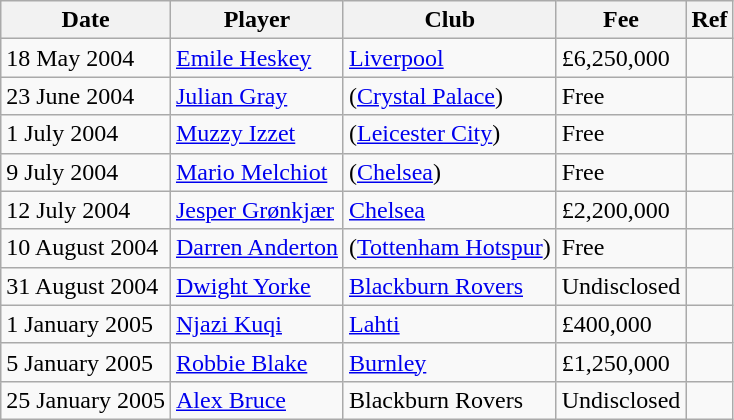<table class="wikitable" style="text-align: left">
<tr>
<th>Date</th>
<th>Player</th>
<th>Club</th>
<th>Fee</th>
<th>Ref</th>
</tr>
<tr>
<td>18 May 2004</td>
<td><a href='#'>Emile Heskey</a></td>
<td><a href='#'>Liverpool</a></td>
<td>£6,250,000</td>
<td style="text-align: center"></td>
</tr>
<tr>
<td>23 June 2004</td>
<td><a href='#'>Julian Gray</a></td>
<td>(<a href='#'>Crystal Palace</a>)</td>
<td>Free</td>
<td style="text-align: center"></td>
</tr>
<tr>
<td>1 July 2004</td>
<td><a href='#'>Muzzy Izzet</a></td>
<td>(<a href='#'>Leicester City</a>)</td>
<td>Free</td>
<td style="text-align: center"></td>
</tr>
<tr>
<td>9 July 2004</td>
<td><a href='#'>Mario Melchiot</a></td>
<td>(<a href='#'>Chelsea</a>)</td>
<td>Free</td>
<td style="text-align: center"></td>
</tr>
<tr>
<td>12 July 2004</td>
<td><a href='#'>Jesper Grønkjær</a></td>
<td><a href='#'>Chelsea</a></td>
<td>£2,200,000</td>
<td style="text-align: center"></td>
</tr>
<tr>
<td>10 August 2004</td>
<td><a href='#'>Darren Anderton</a></td>
<td>(<a href='#'>Tottenham Hotspur</a>)</td>
<td>Free</td>
<td style="text-align: center"></td>
</tr>
<tr>
<td>31 August 2004</td>
<td><a href='#'>Dwight Yorke</a></td>
<td><a href='#'>Blackburn Rovers</a></td>
<td>Undisclosed</td>
<td style="text-align: center"></td>
</tr>
<tr>
<td>1 January 2005</td>
<td><a href='#'>Njazi Kuqi</a></td>
<td><a href='#'>Lahti</a></td>
<td>£400,000</td>
<td style="text-align: center"></td>
</tr>
<tr>
<td>5 January 2005</td>
<td><a href='#'>Robbie Blake</a></td>
<td><a href='#'>Burnley</a></td>
<td>£1,250,000</td>
<td style="text-align: center"></td>
</tr>
<tr>
<td>25 January 2005</td>
<td><a href='#'>Alex Bruce</a></td>
<td>Blackburn Rovers</td>
<td>Undisclosed</td>
<td style="text-align: center"></td>
</tr>
</table>
